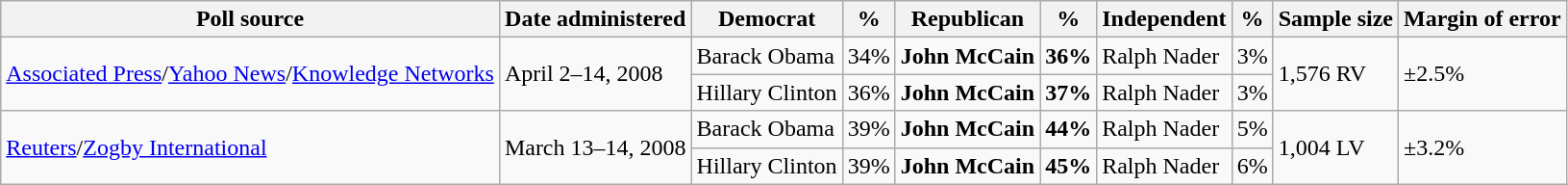<table class="wikitable">
<tr>
<th>Poll source</th>
<th>Date administered</th>
<th>Democrat</th>
<th>%</th>
<th>Republican</th>
<th>%</th>
<th>Independent</th>
<th>%</th>
<th>Sample size</th>
<th>Margin of error</th>
</tr>
<tr>
<td rowspan="2"><a href='#'>Associated Press</a>/<a href='#'>Yahoo News</a>/<a href='#'>Knowledge Networks</a></td>
<td rowspan="2">April 2–14, 2008</td>
<td>Barack Obama</td>
<td>34%</td>
<td><strong>John McCain</strong></td>
<td><strong>36%</strong></td>
<td>Ralph Nader</td>
<td>3%</td>
<td rowspan="2">1,576 RV</td>
<td rowspan="2">±2.5%</td>
</tr>
<tr>
<td>Hillary Clinton</td>
<td>36%</td>
<td><strong>John McCain</strong></td>
<td><strong>37%</strong></td>
<td>Ralph Nader</td>
<td>3%</td>
</tr>
<tr>
<td rowspan="2"><a href='#'>Reuters</a>/<a href='#'>Zogby International</a></td>
<td rowspan="2">March 13–14, 2008</td>
<td>Barack Obama</td>
<td>39%</td>
<td><strong>John McCain</strong></td>
<td><strong>44%</strong></td>
<td>Ralph Nader</td>
<td>5%</td>
<td rowspan="2">1,004 LV</td>
<td rowspan="2">±3.2%</td>
</tr>
<tr>
<td>Hillary Clinton</td>
<td>39%</td>
<td><strong>John McCain</strong></td>
<td><strong>45%</strong></td>
<td>Ralph Nader</td>
<td>6%</td>
</tr>
</table>
